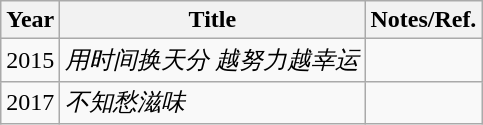<table class="wikitable">
<tr>
<th>Year</th>
<th>Title</th>
<th>Notes/Ref.</th>
</tr>
<tr>
<td>2015</td>
<td><em>用时间换天分 越努力越幸运</em></td>
<td></td>
</tr>
<tr>
<td>2017</td>
<td><em>不知愁滋味</em></td>
<td></td>
</tr>
</table>
